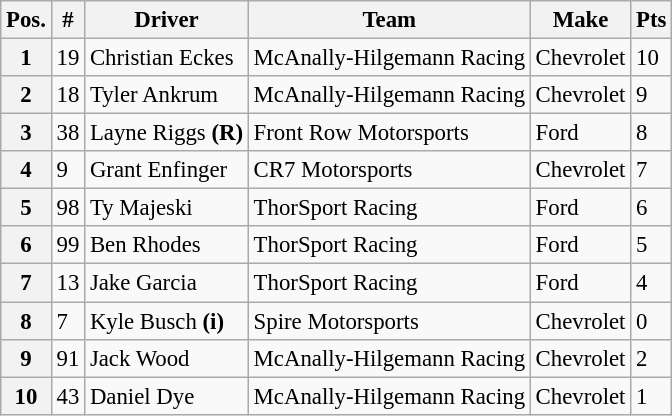<table class="wikitable" style="font-size:95%">
<tr>
<th>Pos.</th>
<th>#</th>
<th>Driver</th>
<th>Team</th>
<th>Make</th>
<th>Pts</th>
</tr>
<tr>
<th>1</th>
<td>19</td>
<td>Christian Eckes</td>
<td>McAnally-Hilgemann Racing</td>
<td>Chevrolet</td>
<td>10</td>
</tr>
<tr>
<th>2</th>
<td>18</td>
<td>Tyler Ankrum</td>
<td>McAnally-Hilgemann Racing</td>
<td>Chevrolet</td>
<td>9</td>
</tr>
<tr>
<th>3</th>
<td>38</td>
<td>Layne Riggs <strong>(R)</strong></td>
<td>Front Row Motorsports</td>
<td>Ford</td>
<td>8</td>
</tr>
<tr>
<th>4</th>
<td>9</td>
<td>Grant Enfinger</td>
<td>CR7 Motorsports</td>
<td>Chevrolet</td>
<td>7</td>
</tr>
<tr>
<th>5</th>
<td>98</td>
<td>Ty Majeski</td>
<td>ThorSport Racing</td>
<td>Ford</td>
<td>6</td>
</tr>
<tr>
<th>6</th>
<td>99</td>
<td>Ben Rhodes</td>
<td>ThorSport Racing</td>
<td>Ford</td>
<td>5</td>
</tr>
<tr>
<th>7</th>
<td>13</td>
<td>Jake Garcia</td>
<td>ThorSport Racing</td>
<td>Ford</td>
<td>4</td>
</tr>
<tr>
<th>8</th>
<td>7</td>
<td>Kyle Busch <strong>(i)</strong></td>
<td>Spire Motorsports</td>
<td>Chevrolet</td>
<td>0</td>
</tr>
<tr>
<th>9</th>
<td>91</td>
<td>Jack Wood</td>
<td>McAnally-Hilgemann Racing</td>
<td>Chevrolet</td>
<td>2</td>
</tr>
<tr>
<th>10</th>
<td>43</td>
<td>Daniel Dye</td>
<td>McAnally-Hilgemann Racing</td>
<td>Chevrolet</td>
<td>1</td>
</tr>
</table>
